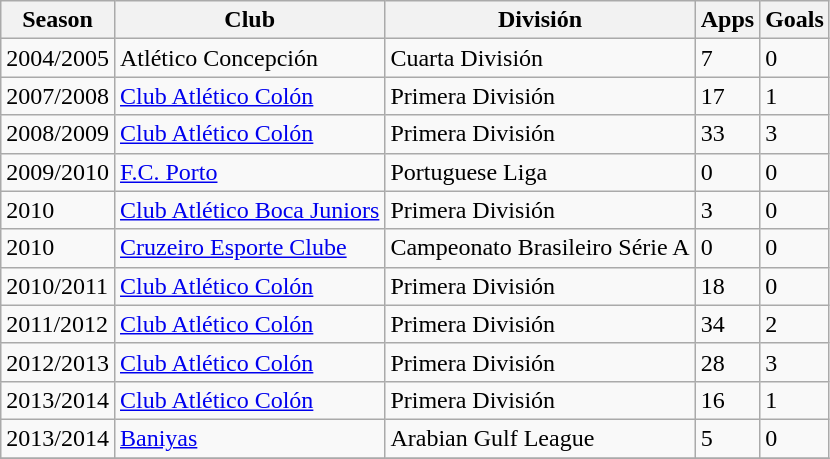<table class="wikitable" border="1">
<tr>
<th>Season</th>
<th>Club</th>
<th>División</th>
<th>Apps</th>
<th>Goals</th>
</tr>
<tr>
<td>2004/2005</td>
<td>Atlético Concepción</td>
<td>Cuarta División</td>
<td>7</td>
<td>0</td>
</tr>
<tr>
<td>2007/2008</td>
<td><a href='#'>Club Atlético Colón</a></td>
<td>Primera División</td>
<td>17</td>
<td>1</td>
</tr>
<tr>
<td>2008/2009</td>
<td><a href='#'>Club Atlético Colón</a></td>
<td>Primera División</td>
<td>33</td>
<td>3</td>
</tr>
<tr>
<td>2009/2010</td>
<td><a href='#'>F.C. Porto</a></td>
<td>Portuguese Liga</td>
<td>0</td>
<td>0</td>
</tr>
<tr>
<td>2010</td>
<td><a href='#'>Club Atlético Boca Juniors</a></td>
<td>Primera División</td>
<td>3</td>
<td>0</td>
</tr>
<tr>
<td>2010</td>
<td><a href='#'>Cruzeiro Esporte Clube</a></td>
<td>Campeonato Brasileiro Série A</td>
<td>0</td>
<td>0</td>
</tr>
<tr>
<td>2010/2011</td>
<td><a href='#'>Club Atlético Colón</a></td>
<td>Primera División</td>
<td>18</td>
<td>0</td>
</tr>
<tr>
<td>2011/2012</td>
<td><a href='#'>Club Atlético Colón</a></td>
<td>Primera División</td>
<td>34</td>
<td>2</td>
</tr>
<tr>
<td>2012/2013</td>
<td><a href='#'>Club Atlético Colón</a></td>
<td>Primera División</td>
<td>28</td>
<td>3</td>
</tr>
<tr>
<td>2013/2014</td>
<td><a href='#'>Club Atlético Colón</a></td>
<td>Primera División</td>
<td>16</td>
<td>1</td>
</tr>
<tr>
<td>2013/2014</td>
<td><a href='#'>Baniyas</a></td>
<td>Arabian Gulf League</td>
<td>5</td>
<td>0</td>
</tr>
<tr>
</tr>
</table>
